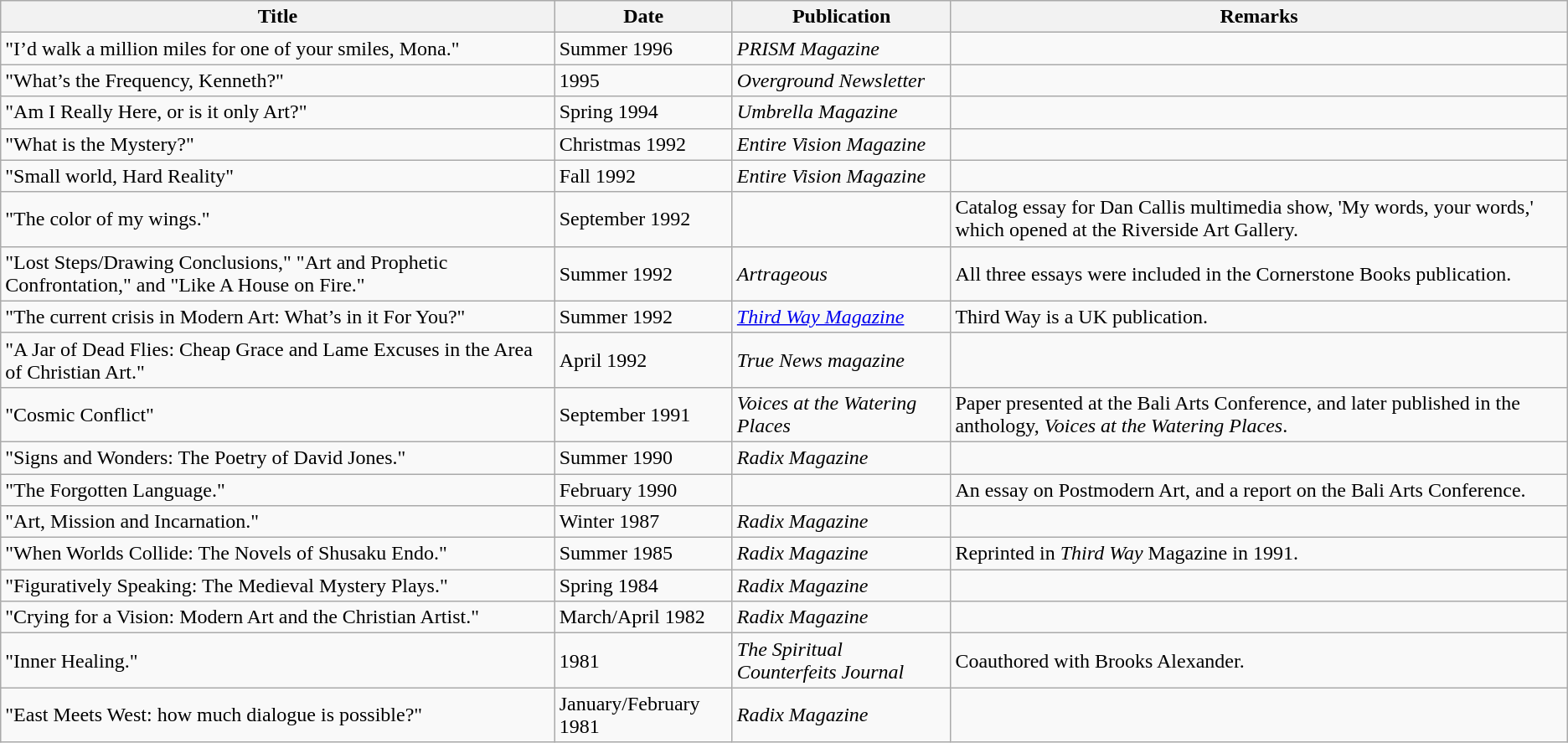<table class="wikitable sortable">
<tr>
<th>Title</th>
<th>Date</th>
<th>Publication</th>
<th>Remarks</th>
</tr>
<tr>
<td>"I’d walk a million miles for one of your smiles, Mona."</td>
<td>Summer 1996</td>
<td><em>PRISM Magazine</em></td>
<td></td>
</tr>
<tr>
<td>"What’s the Frequency, Kenneth?"</td>
<td>1995</td>
<td><em>Overground Newsletter</em></td>
<td></td>
</tr>
<tr>
<td>"Am I Really Here, or is it only Art?"</td>
<td>Spring 1994</td>
<td><em>Umbrella Magazine</em></td>
<td></td>
</tr>
<tr>
<td>"What is the Mystery?"</td>
<td>Christmas 1992</td>
<td><em>Entire Vision Magazine</em></td>
<td></td>
</tr>
<tr>
<td>"Small world, Hard Reality"</td>
<td>Fall 1992</td>
<td><em>Entire Vision Magazine</em></td>
<td></td>
</tr>
<tr>
<td>"The color of my wings."</td>
<td>September 1992</td>
<td></td>
<td>Catalog essay for Dan Callis multimedia show, 'My words, your words,' which opened at the Riverside Art Gallery.</td>
</tr>
<tr>
<td>"Lost Steps/Drawing Conclusions," "Art and Prophetic Confrontation," and "Like A House on Fire."</td>
<td>Summer 1992</td>
<td><em>Artrageous</em></td>
<td>All three essays were included in the Cornerstone Books publication.</td>
</tr>
<tr>
<td>"The current crisis in Modern Art: What’s in it For You?"</td>
<td>Summer 1992</td>
<td><em><a href='#'>Third Way Magazine</a></em></td>
<td>Third Way is a UK publication.</td>
</tr>
<tr>
<td>"A Jar of Dead Flies: Cheap Grace and Lame Excuses in the Area of Christian Art."</td>
<td>April 1992</td>
<td><em>True News magazine</em></td>
<td></td>
</tr>
<tr>
<td>"Cosmic Conflict"</td>
<td>September 1991</td>
<td><em>Voices at the Watering Places</em></td>
<td>Paper presented at the Bali Arts Conference, and later published in the anthology, <em>Voices at the Watering Places</em>.</td>
</tr>
<tr>
<td>"Signs and Wonders: The Poetry of David Jones."</td>
<td>Summer 1990</td>
<td><em>Radix Magazine</em></td>
<td></td>
</tr>
<tr>
<td>"The Forgotten Language."</td>
<td>February 1990</td>
<td></td>
<td>An essay on Postmodern Art, and a report on the Bali Arts Conference.</td>
</tr>
<tr>
<td>"Art, Mission and Incarnation."</td>
<td>Winter 1987</td>
<td><em>Radix Magazine</em></td>
<td></td>
</tr>
<tr>
<td>"When Worlds Collide: The Novels of Shusaku Endo."</td>
<td>Summer 1985</td>
<td><em>Radix Magazine</em></td>
<td>Reprinted in <em>Third Way</em> Magazine in 1991.</td>
</tr>
<tr>
<td>"Figuratively Speaking: The Medieval Mystery Plays."</td>
<td>Spring 1984</td>
<td><em>Radix Magazine</em></td>
<td></td>
</tr>
<tr>
<td>"Crying for a Vision: Modern Art and the Christian Artist."</td>
<td>March/April 1982</td>
<td><em>Radix Magazine</em></td>
</tr>
<tr>
<td>"Inner Healing."</td>
<td>1981</td>
<td><em>The Spiritual Counterfeits Journal</em></td>
<td>Coauthored with Brooks Alexander.</td>
</tr>
<tr>
<td>"East Meets West: how much dialogue is possible?"</td>
<td>January/February 1981</td>
<td><em>Radix Magazine</em></td>
<td></td>
</tr>
</table>
